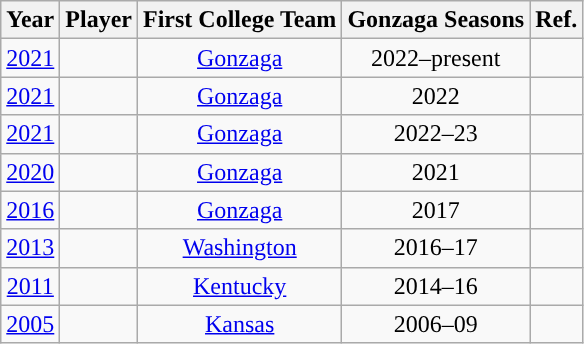<table class="wikitable sortable" style="text-align:center">
<tr>
<th>Year</th>
<th>Player</th>
<th>First College Team</th>
<th>Gonzaga Seasons</th>
<th class="unsortable">Ref.</th>
</tr>
<tr>
<td><a href='#'>2021</a></td>
<td></td>
<td><a href='#'>Gonzaga</a></td>
<td>2022–present</td>
<td></td>
</tr>
<tr>
<td><a href='#'>2021</a></td>
<td></td>
<td><a href='#'>Gonzaga</a></td>
<td>2022</td>
<td></td>
</tr>
<tr>
<td><a href='#'>2021</a></td>
<td></td>
<td><a href='#'>Gonzaga</a></td>
<td>2022–23</td>
<td></td>
</tr>
<tr>
<td><a href='#'>2020</a></td>
<td></td>
<td><a href='#'>Gonzaga</a></td>
<td>2021</td>
<td></td>
</tr>
<tr>
<td><a href='#'>2016</a></td>
<td></td>
<td><a href='#'>Gonzaga</a></td>
<td>2017</td>
<td></td>
</tr>
<tr>
<td><a href='#'>2013</a></td>
<td></td>
<td><a href='#'>Washington</a></td>
<td>2016–17</td>
<td></td>
</tr>
<tr>
<td><a href='#'>2011</a></td>
<td></td>
<td><a href='#'>Kentucky</a></td>
<td>2014–16</td>
<td></td>
</tr>
<tr>
<td><a href='#'>2005</a></td>
<td></td>
<td><a href='#'>Kansas</a></td>
<td>2006–09</td>
<td></td>
</tr>
</table>
